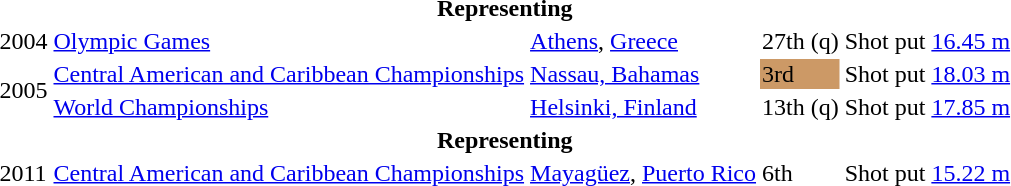<table>
<tr>
<th colspan="6">Representing </th>
</tr>
<tr>
<td>2004</td>
<td><a href='#'>Olympic Games</a></td>
<td><a href='#'>Athens</a>, <a href='#'>Greece</a></td>
<td>27th (q)</td>
<td>Shot put</td>
<td><a href='#'>16.45 m</a></td>
</tr>
<tr>
<td rowspan=2>2005</td>
<td><a href='#'>Central American and Caribbean Championships</a></td>
<td><a href='#'>Nassau, Bahamas</a></td>
<td bgcolor=cc9966>3rd</td>
<td>Shot put</td>
<td><a href='#'>18.03 m</a></td>
</tr>
<tr>
<td><a href='#'>World Championships</a></td>
<td><a href='#'>Helsinki, Finland</a></td>
<td>13th (q)</td>
<td>Shot put</td>
<td><a href='#'>17.85 m</a></td>
</tr>
<tr>
<th colspan="6">Representing </th>
</tr>
<tr>
<td>2011</td>
<td><a href='#'>Central American and Caribbean Championships</a></td>
<td><a href='#'>Mayagüez</a>, <a href='#'>Puerto Rico</a></td>
<td>6th</td>
<td>Shot put</td>
<td><a href='#'>15.22 m</a></td>
</tr>
</table>
